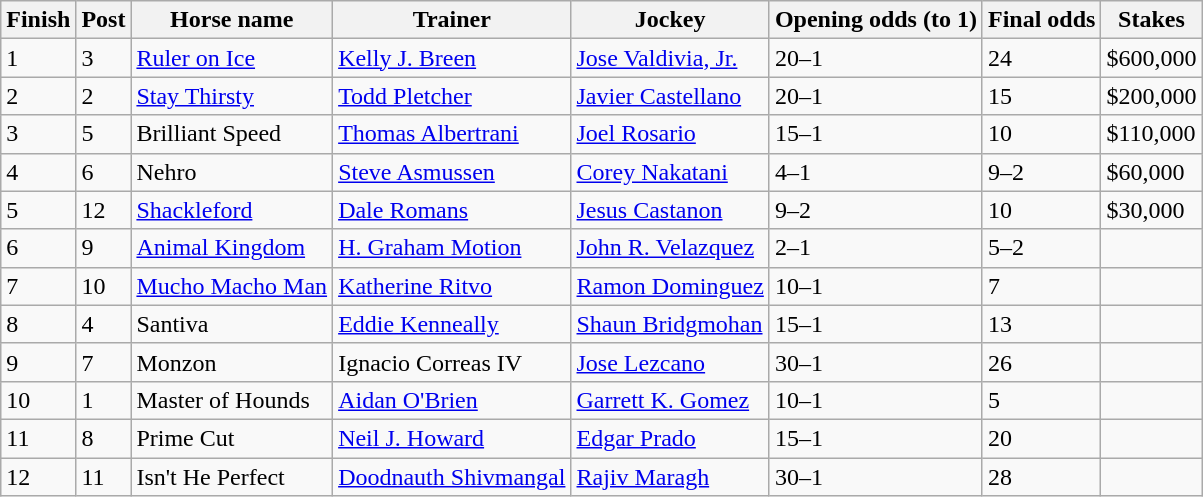<table class="wikitable sortable">
<tr>
<th>Finish</th>
<th>Post</th>
<th>Horse name</th>
<th>Trainer</th>
<th>Jockey</th>
<th>Opening odds (to 1)</th>
<th>Final odds</th>
<th>Stakes</th>
</tr>
<tr>
<td>1</td>
<td>3</td>
<td><a href='#'>Ruler on Ice</a></td>
<td><a href='#'>Kelly J. Breen</a></td>
<td><a href='#'>Jose Valdivia, Jr.</a></td>
<td>20–1</td>
<td>24</td>
<td>$600,000</td>
</tr>
<tr>
<td>2</td>
<td>2</td>
<td><a href='#'>Stay Thirsty</a></td>
<td><a href='#'>Todd Pletcher</a></td>
<td><a href='#'>Javier Castellano</a></td>
<td>20–1</td>
<td>15</td>
<td>$200,000</td>
</tr>
<tr>
<td>3</td>
<td>5</td>
<td>Brilliant Speed</td>
<td><a href='#'>Thomas Albertrani</a></td>
<td><a href='#'>Joel Rosario</a></td>
<td>15–1</td>
<td>10</td>
<td>$110,000</td>
</tr>
<tr>
<td>4</td>
<td>6</td>
<td>Nehro</td>
<td><a href='#'>Steve Asmussen</a></td>
<td><a href='#'>Corey Nakatani</a></td>
<td>4–1</td>
<td>9–2</td>
<td>$60,000</td>
</tr>
<tr>
<td>5</td>
<td>12</td>
<td><a href='#'>Shackleford</a></td>
<td><a href='#'>Dale Romans</a></td>
<td><a href='#'>Jesus Castanon</a></td>
<td>9–2</td>
<td>10</td>
<td>$30,000</td>
</tr>
<tr>
<td>6</td>
<td>9</td>
<td><a href='#'>Animal Kingdom</a></td>
<td><a href='#'>H. Graham Motion</a></td>
<td><a href='#'>John R. Velazquez</a></td>
<td>2–1</td>
<td>5–2</td>
<td></td>
</tr>
<tr>
<td>7</td>
<td>10</td>
<td><a href='#'>Mucho Macho Man</a></td>
<td><a href='#'>Katherine Ritvo</a></td>
<td><a href='#'>Ramon Dominguez</a></td>
<td>10–1</td>
<td>7</td>
<td></td>
</tr>
<tr>
<td>8</td>
<td>4</td>
<td>Santiva</td>
<td><a href='#'>Eddie Kenneally</a></td>
<td><a href='#'>Shaun Bridgmohan</a></td>
<td>15–1</td>
<td>13</td>
<td></td>
</tr>
<tr>
<td>9</td>
<td>7</td>
<td>Monzon</td>
<td>Ignacio Correas IV</td>
<td><a href='#'>Jose Lezcano</a></td>
<td>30–1</td>
<td>26</td>
<td></td>
</tr>
<tr>
<td>10</td>
<td>1</td>
<td>Master of Hounds</td>
<td><a href='#'>Aidan O'Brien</a></td>
<td><a href='#'>Garrett K. Gomez</a></td>
<td>10–1</td>
<td>5</td>
<td></td>
</tr>
<tr>
<td>11</td>
<td>8</td>
<td>Prime Cut</td>
<td><a href='#'>Neil J. Howard</a></td>
<td><a href='#'>Edgar Prado</a></td>
<td>15–1</td>
<td>20</td>
<td></td>
</tr>
<tr>
<td>12</td>
<td>11</td>
<td>Isn't He Perfect</td>
<td><a href='#'>Doodnauth Shivmangal</a></td>
<td><a href='#'>Rajiv Maragh</a></td>
<td>30–1</td>
<td>28</td>
<td></td>
</tr>
</table>
